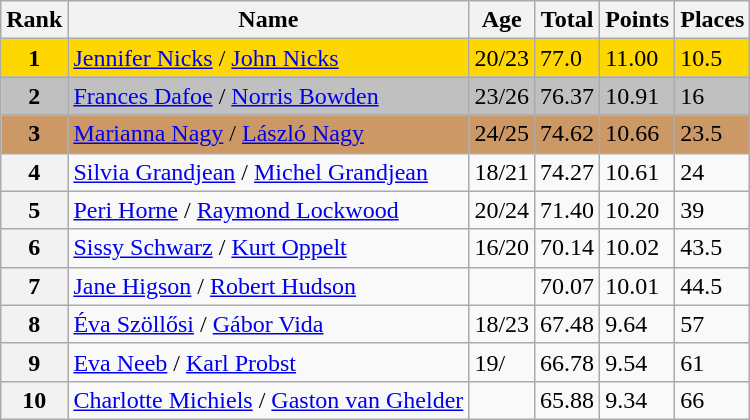<table class="wikitable">
<tr>
<th>Rank</th>
<th>Name</th>
<th>Age</th>
<th>Total</th>
<th>Points</th>
<th>Places</th>
</tr>
<tr bgcolor=gold>
<td align=center><strong>1</strong></td>
<td> <a href='#'>Jennifer Nicks</a> / <a href='#'>John Nicks</a></td>
<td>20/23</td>
<td>77.0</td>
<td>11.00</td>
<td>10.5</td>
</tr>
<tr bgcolor=silver>
<td align=center><strong>2</strong></td>
<td> <a href='#'>Frances Dafoe</a> / <a href='#'>Norris Bowden</a></td>
<td>23/26</td>
<td>76.37</td>
<td>10.91</td>
<td>16</td>
</tr>
<tr bgcolor=cc9966>
<td align=center><strong>3</strong></td>
<td> <a href='#'>Marianna Nagy</a> / <a href='#'>László Nagy</a></td>
<td>24/25</td>
<td>74.62</td>
<td>10.66</td>
<td>23.5</td>
</tr>
<tr>
<th>4</th>
<td> <a href='#'>Silvia Grandjean</a> / <a href='#'>Michel Grandjean</a></td>
<td>18/21</td>
<td>74.27</td>
<td>10.61</td>
<td>24</td>
</tr>
<tr>
<th>5</th>
<td> <a href='#'>Peri Horne</a> / <a href='#'>Raymond Lockwood</a></td>
<td>20/24</td>
<td>71.40</td>
<td>10.20</td>
<td>39</td>
</tr>
<tr>
<th>6</th>
<td> <a href='#'>Sissy Schwarz</a> / <a href='#'>Kurt Oppelt</a></td>
<td>16/20</td>
<td>70.14</td>
<td>10.02</td>
<td>43.5</td>
</tr>
<tr>
<th>7</th>
<td> <a href='#'>Jane Higson</a> / <a href='#'>Robert Hudson</a></td>
<td></td>
<td>70.07</td>
<td>10.01</td>
<td>44.5</td>
</tr>
<tr>
<th>8</th>
<td> <a href='#'>Éva Szöllősi</a> / <a href='#'>Gábor Vida</a></td>
<td>18/23</td>
<td>67.48</td>
<td>9.64</td>
<td>57</td>
</tr>
<tr>
<th>9</th>
<td> <a href='#'>Eva Neeb</a> / <a href='#'>Karl Probst</a></td>
<td>19/</td>
<td>66.78</td>
<td>9.54</td>
<td>61</td>
</tr>
<tr>
<th>10</th>
<td> <a href='#'>Charlotte Michiels</a> / <a href='#'>Gaston van Ghelder</a></td>
<td></td>
<td>65.88</td>
<td>9.34</td>
<td>66</td>
</tr>
</table>
